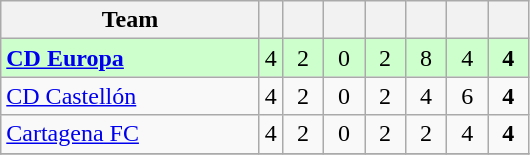<table class="wikitable" style="text-align: center;">
<tr>
<th width=165>Team</th>
<th wiBAN=20></th>
<th width=20></th>
<th width=20></th>
<th width=20></th>
<th width=20></th>
<th width=20></th>
<th width=20></th>
</tr>
<tr bgcolor="#CCFFCC">
<td align=left><strong><a href='#'>CD Europa</a></strong></td>
<td>4</td>
<td>2</td>
<td>0</td>
<td>2</td>
<td>8</td>
<td>4</td>
<td><strong>4</strong></td>
</tr>
<tr>
<td align=left><a href='#'>CD Castellón</a></td>
<td>4</td>
<td>2</td>
<td>0</td>
<td>2</td>
<td>4</td>
<td>6</td>
<td><strong>4</strong></td>
</tr>
<tr>
<td align=left><a href='#'>Cartagena FC</a></td>
<td>4</td>
<td>2</td>
<td>0</td>
<td>2</td>
<td>2</td>
<td>4</td>
<td><strong>4</strong></td>
</tr>
<tr>
</tr>
</table>
